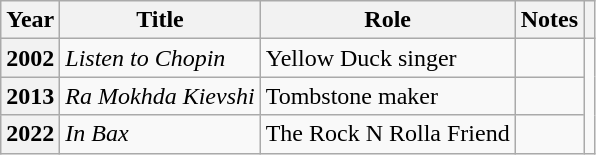<table class="wikitable plainrowheaders sortable">
<tr>
<th scope="col">Year</th>
<th scope="col">Title</th>
<th scope="col" class="unsortable">Role</th>
<th scope="col" class="unsortable">Notes</th>
<th scope="col" class="unsortable"></th>
</tr>
<tr>
<th scope="row">2002</th>
<td><em>Listen to Chopin</em></td>
<td>Yellow Duck singer</td>
<td></td>
<td rowspan=3 style="text-align: center;"></td>
</tr>
<tr>
<th scope="row">2013</th>
<td><em>Ra Mokhda Kievshi</em></td>
<td>Tombstone maker</td>
<td></td>
</tr>
<tr>
<th scope="row">2022</th>
<td><em>In Bax</em></td>
<td>The Rock N Rolla Friend</td>
<td></td>
</tr>
</table>
